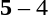<table style="text-align:center">
<tr>
<th width=223></th>
<th width=100></th>
<th width=223></th>
</tr>
<tr>
<td align=right></td>
<td></td>
<td align=left></td>
</tr>
<tr>
<td align=right></td>
<td><strong>5</strong> – 4</td>
<td align=left></td>
</tr>
</table>
